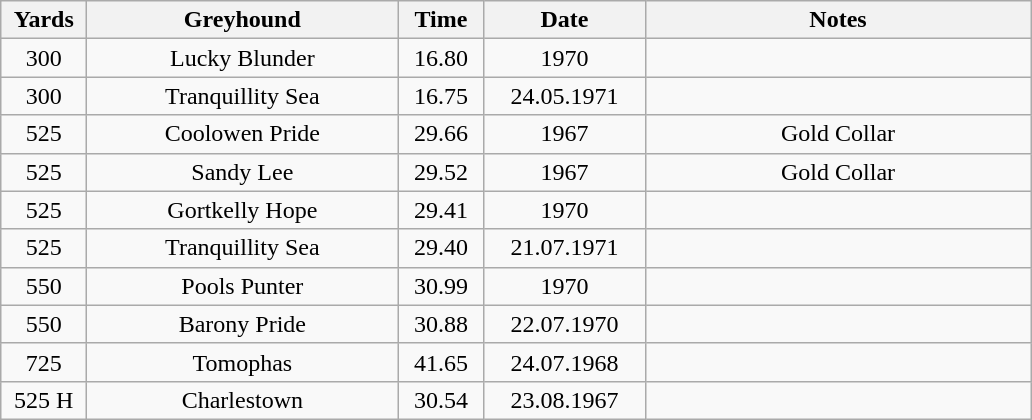<table class="wikitable" style="font-size: 100%">
<tr>
<th width=50>Yards</th>
<th width=200>Greyhound</th>
<th width=50>Time</th>
<th width=100>Date</th>
<th width=250>Notes</th>
</tr>
<tr align=center>
<td>300</td>
<td>Lucky Blunder</td>
<td>16.80</td>
<td>1970</td>
<td></td>
</tr>
<tr align=center>
<td>300</td>
<td>Tranquillity Sea</td>
<td>16.75</td>
<td>24.05.1971</td>
<td></td>
</tr>
<tr align=center>
<td>525</td>
<td>Coolowen Pride</td>
<td>29.66</td>
<td>1967</td>
<td>Gold Collar</td>
</tr>
<tr align=center>
<td>525</td>
<td>Sandy Lee</td>
<td>29.52</td>
<td>1967</td>
<td>Gold Collar</td>
</tr>
<tr align=center>
<td>525</td>
<td>Gortkelly Hope</td>
<td>29.41</td>
<td>1970</td>
<td></td>
</tr>
<tr align=center>
<td>525</td>
<td>Tranquillity Sea</td>
<td>29.40</td>
<td>21.07.1971</td>
<td></td>
</tr>
<tr align=center>
<td>550</td>
<td>Pools Punter</td>
<td>30.99</td>
<td>1970</td>
<td></td>
</tr>
<tr align=center>
<td>550</td>
<td>Barony Pride</td>
<td>30.88</td>
<td>22.07.1970</td>
<td></td>
</tr>
<tr align=center>
<td>725</td>
<td>Tomophas</td>
<td>41.65</td>
<td>24.07.1968</td>
<td></td>
</tr>
<tr align=center>
<td>525 H</td>
<td>Charlestown</td>
<td>30.54</td>
<td>23.08.1967</td>
<td></td>
</tr>
</table>
